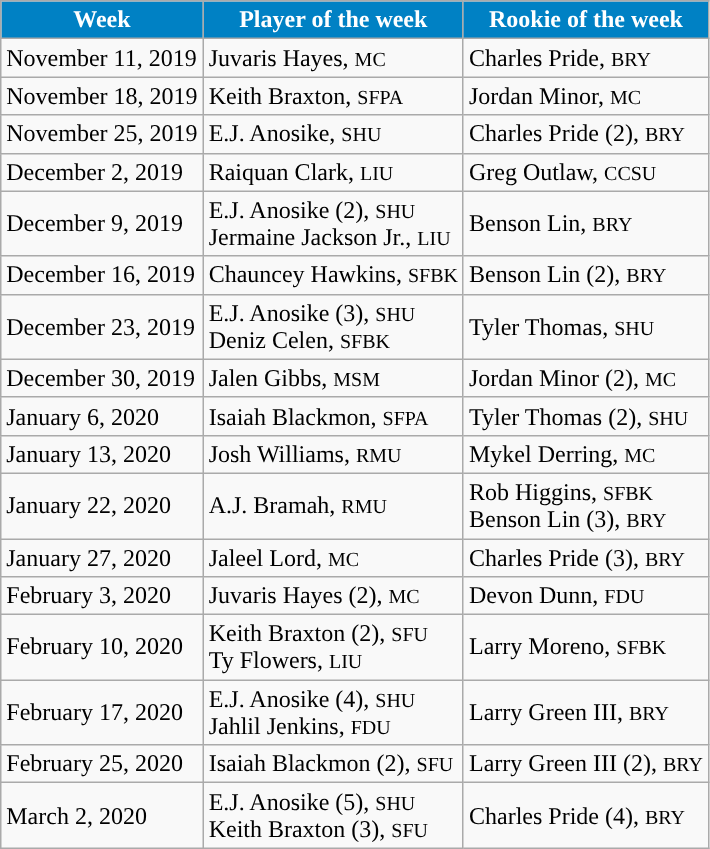<table class="wikitable" border="1">
<tr>
<th align="center" style="background:#0081C4; color:#FFFFFF;">Week</th>
<th align="center" style="background:#0081C4; color:#FFFFFF;">Player of the week</th>
<th align="center" style="background:#0081C4; color:#FFFFFF;">Rookie of the week</th>
</tr>
<tr>
<td>November 11, 2019</td>
<td>Juvaris Hayes, <small>MC</small></td>
<td>Charles Pride, <small>BRY</small></td>
</tr>
<tr>
<td>November 18, 2019</td>
<td>Keith Braxton, <small>SFPA</small></td>
<td>Jordan Minor, <small>MC</small></td>
</tr>
<tr>
<td>November 25, 2019</td>
<td>E.J. Anosike, <small>SHU</small></td>
<td>Charles Pride (2), <small>BRY</small></td>
</tr>
<tr>
<td>December 2, 2019</td>
<td>Raiquan Clark, <small>LIU</small></td>
<td>Greg Outlaw, <small>CCSU</small></td>
</tr>
<tr>
<td>December 9, 2019</td>
<td>E.J. Anosike (2), <small>SHU</small> <br> Jermaine Jackson Jr., <small>LIU</small></td>
<td>Benson Lin, <small>BRY</small></td>
</tr>
<tr>
<td>December 16, 2019</td>
<td>Chauncey Hawkins, <small>SFBK</small></td>
<td>Benson Lin (2), <small>BRY</small></td>
</tr>
<tr>
<td>December 23, 2019</td>
<td>E.J. Anosike (3), <small>SHU</small> <br> Deniz Celen, <small>SFBK</small></td>
<td>Tyler Thomas, <small>SHU</small></td>
</tr>
<tr>
<td>December 30, 2019</td>
<td>Jalen Gibbs, <small>MSM</small></td>
<td>Jordan Minor (2), <small>MC</small></td>
</tr>
<tr>
<td>January 6, 2020</td>
<td>Isaiah Blackmon, <small>SFPA</small></td>
<td>Tyler Thomas (2), <small>SHU</small></td>
</tr>
<tr>
<td>January 13, 2020</td>
<td>Josh Williams, <small>RMU</small></td>
<td>Mykel Derring, <small>MC</small></td>
</tr>
<tr>
<td>January 22, 2020</td>
<td>A.J. Bramah, <small>RMU</small></td>
<td>Rob Higgins, <small>SFBK</small><br>Benson Lin (3), <small>BRY</small></td>
</tr>
<tr>
<td>January 27, 2020</td>
<td>Jaleel Lord, <small>MC</small></td>
<td>Charles Pride (3), <small>BRY</small></td>
</tr>
<tr>
<td>February 3, 2020</td>
<td>Juvaris Hayes (2), <small>MC</small></td>
<td>Devon Dunn,  <small>FDU</small></td>
</tr>
<tr>
<td>February 10, 2020</td>
<td>Keith Braxton (2), <small>SFU</small> <br> Ty Flowers, <small>LIU</small></td>
<td>Larry Moreno, <small>SFBK</small></td>
</tr>
<tr>
<td>February 17, 2020</td>
<td>E.J. Anosike (4), <small>SHU</small> <br> Jahlil Jenkins, <small>FDU</small></td>
<td>Larry Green III, <small>BRY</small></td>
</tr>
<tr>
<td>February 25, 2020</td>
<td>Isaiah Blackmon (2), <small>SFU</small></td>
<td>Larry Green III (2), <small>BRY</small></td>
</tr>
<tr>
<td>March 2, 2020</td>
<td>E.J. Anosike (5), <small>SHU</small> <br> Keith Braxton (3), <small>SFU</small></td>
<td>Charles Pride (4), <small>BRY</small></td>
</tr>
</table>
